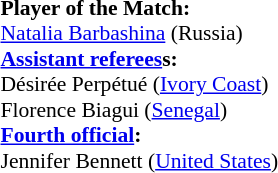<table style="width:100%; font-size:90%;">
<tr>
<td><br><strong>Player of the Match:</strong>
<br> <a href='#'>Natalia Barbashina</a> (Russia)<br><strong><a href='#'>Assistant referees</a>s:</strong>
<br> Désirée Perpétué (<a href='#'>Ivory Coast</a>)
<br> Florence Biagui (<a href='#'>Senegal</a>)
<br><strong><a href='#'>Fourth official</a>:</strong>
<br> Jennifer Bennett (<a href='#'>United States</a>)</td>
</tr>
</table>
